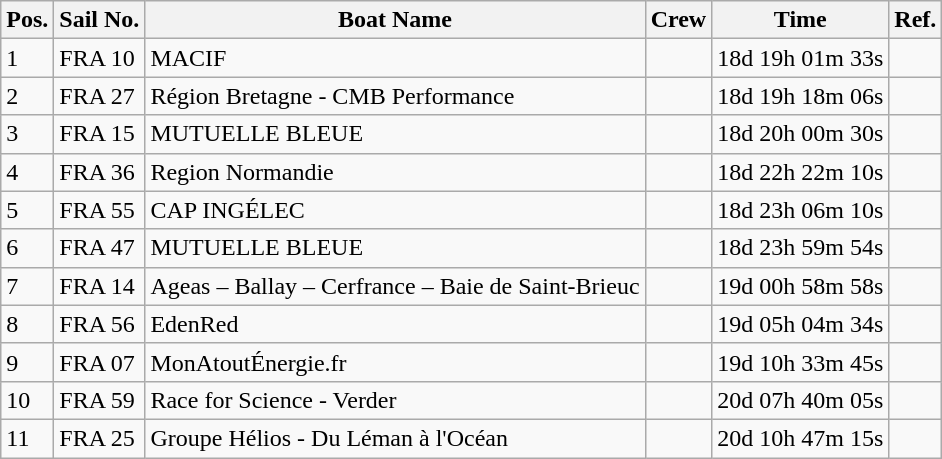<table class="wikitable sortable">
<tr>
<th>Pos.</th>
<th>Sail No.</th>
<th>Boat Name</th>
<th>Crew</th>
<th>Time</th>
<th>Ref.</th>
</tr>
<tr ">
<td>1</td>
<td>FRA 10</td>
<td>MACIF</td>
<td> <br></td>
<td>18d 19h 01m 33s</td>
<td></td>
</tr>
<tr>
<td>2</td>
<td>FRA 27</td>
<td>Région Bretagne - CMB Performance</td>
<td> <br></td>
<td>18d 19h 18m 06s</td>
<td></td>
</tr>
<tr>
<td>3</td>
<td>FRA 15</td>
<td>MUTUELLE BLEUE</td>
<td> <br></td>
<td>18d 20h 00m 30s</td>
<td></td>
</tr>
<tr>
<td>4</td>
<td>FRA 36</td>
<td>Region Normandie</td>
<td> <br></td>
<td>18d 22h 22m 10s</td>
<td></td>
</tr>
<tr>
<td>5</td>
<td>FRA 55</td>
<td>CAP INGÉLEC</td>
<td> <br></td>
<td>18d 23h 06m 10s</td>
<td></td>
</tr>
<tr>
<td>6</td>
<td>FRA 47</td>
<td>MUTUELLE BLEUE</td>
<td> <br></td>
<td>18d 23h 59m 54s</td>
<td></td>
</tr>
<tr>
<td>7</td>
<td>FRA 14</td>
<td>Ageas – Ballay – Cerfrance – Baie de Saint-Brieuc</td>
<td> <br></td>
<td>19d 00h 58m 58s</td>
<td></td>
</tr>
<tr>
<td>8</td>
<td>FRA 56</td>
<td>EdenRed</td>
<td> <br></td>
<td>19d 05h 04m 34s</td>
<td></td>
</tr>
<tr>
<td>9</td>
<td>FRA 07</td>
<td>MonAtoutÉnergie.fr</td>
<td> <br></td>
<td>19d 10h 33m 45s</td>
<td></td>
</tr>
<tr>
<td>10</td>
<td>FRA 59</td>
<td>Race for Science - Verder</td>
<td> <br></td>
<td>20d 07h 40m 05s</td>
<td></td>
</tr>
<tr>
<td>11</td>
<td>FRA 25</td>
<td>Groupe Hélios - Du Léman à l'Océan</td>
<td> <br></td>
<td>20d 10h 47m 15s</td>
<td></td>
</tr>
</table>
